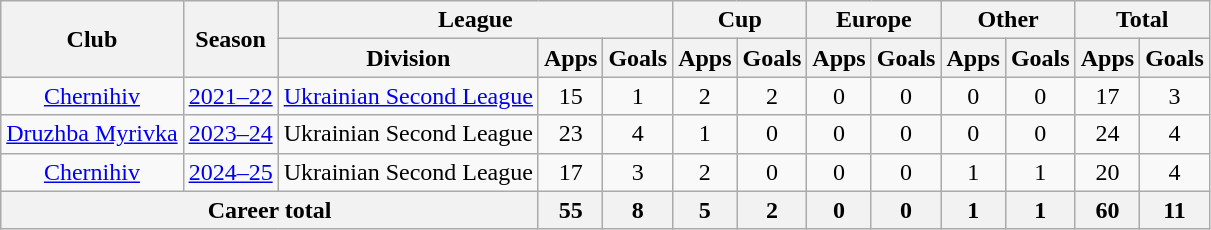<table class="wikitable" style="text-align:center">
<tr>
<th rowspan="2">Club</th>
<th rowspan="2">Season</th>
<th colspan="3">League</th>
<th colspan="2">Cup</th>
<th colspan="2">Europe</th>
<th colspan="2">Other</th>
<th colspan="2">Total</th>
</tr>
<tr>
<th>Division</th>
<th>Apps</th>
<th>Goals</th>
<th>Apps</th>
<th>Goals</th>
<th>Apps</th>
<th>Goals</th>
<th>Apps</th>
<th>Goals</th>
<th>Apps</th>
<th>Goals</th>
</tr>
<tr>
<td rowspan="1"><a href='#'>Chernihiv</a></td>
<td><a href='#'>2021–22</a></td>
<td><a href='#'>Ukrainian Second League</a></td>
<td>15</td>
<td>1</td>
<td>2</td>
<td>2</td>
<td>0</td>
<td>0</td>
<td>0</td>
<td>0</td>
<td>17</td>
<td>3</td>
</tr>
<tr>
<td rowspan="1"><a href='#'>Druzhba Myrivka</a></td>
<td><a href='#'>2023–24</a></td>
<td>Ukrainian Second League</td>
<td>23</td>
<td>4</td>
<td>1</td>
<td>0</td>
<td>0</td>
<td>0</td>
<td>0</td>
<td>0</td>
<td>24</td>
<td>4</td>
</tr>
<tr>
<td rowspan="1"><a href='#'>Chernihiv</a></td>
<td><a href='#'>2024–25</a></td>
<td>Ukrainian Second League</td>
<td>17</td>
<td>3</td>
<td>2</td>
<td>0</td>
<td>0</td>
<td>0</td>
<td>1</td>
<td>1</td>
<td>20</td>
<td>4</td>
</tr>
<tr>
<th colspan="3">Career total</th>
<th>55</th>
<th>8</th>
<th>5</th>
<th>2</th>
<th>0</th>
<th>0</th>
<th>1</th>
<th>1</th>
<th>60</th>
<th>11</th>
</tr>
</table>
